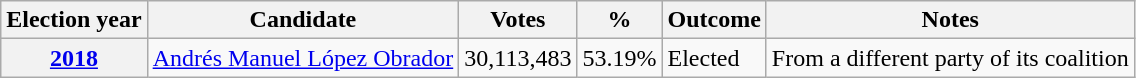<table class="wikitable">
<tr>
<th>Election year</th>
<th>Candidate</th>
<th>Votes</th>
<th>%</th>
<th>Outcome</th>
<th>Notes</th>
</tr>
<tr>
<th><a href='#'>2018</a></th>
<td><a href='#'>Andrés Manuel López Obrador</a></td>
<td>30,113,483</td>
<td>53.19%</td>
<td> Elected</td>
<td>From a different party of its coalition</td>
</tr>
</table>
